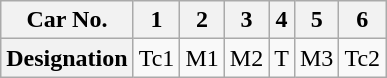<table class="wikitable">
<tr>
<th>Car No.</th>
<th>1</th>
<th>2</th>
<th>3</th>
<th>4</th>
<th>5</th>
<th>6</th>
</tr>
<tr>
<th>Designation</th>
<td>Tc1</td>
<td>M1</td>
<td>M2</td>
<td>T</td>
<td>M3</td>
<td>Tc2</td>
</tr>
</table>
